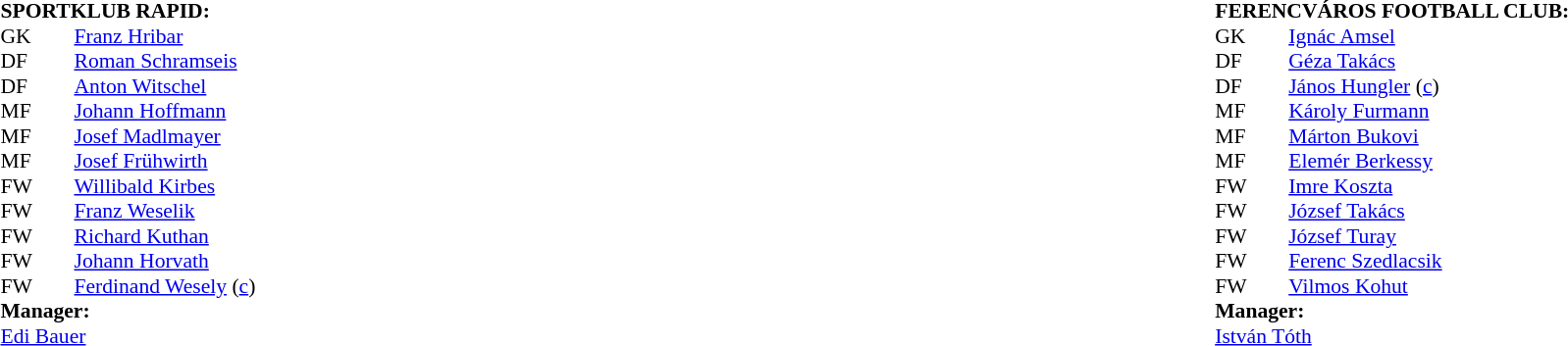<table width="100%">
<tr>
<td valign="top" width="50%"><br><table style="font-size: 90%" cellspacing="0" cellpadding="0">
<tr>
<td colspan="4"><strong>SPORTKLUB RAPID:</strong></td>
</tr>
<tr>
<th width="25"></th>
<th width="25"></th>
</tr>
<tr>
<td>GK</td>
<td><strong> </strong></td>
<td> <a href='#'>Franz Hribar</a></td>
</tr>
<tr>
<td>DF</td>
<td><strong> </strong></td>
<td> <a href='#'>Roman Schramseis</a></td>
</tr>
<tr>
<td>DF</td>
<td><strong> </strong></td>
<td> <a href='#'>Anton Witschel</a></td>
</tr>
<tr>
<td>MF</td>
<td><strong> </strong></td>
<td> <a href='#'>Johann Hoffmann</a></td>
</tr>
<tr>
<td>MF</td>
<td><strong> </strong></td>
<td> <a href='#'>Josef Madlmayer</a></td>
</tr>
<tr>
<td>MF</td>
<td><strong> </strong></td>
<td> <a href='#'>Josef Frühwirth</a></td>
</tr>
<tr>
<td>FW</td>
<td><strong> </strong></td>
<td> <a href='#'>Willibald Kirbes</a></td>
</tr>
<tr>
<td>FW</td>
<td><strong> </strong></td>
<td> <a href='#'>Franz Weselik</a></td>
</tr>
<tr>
<td>FW</td>
<td><strong> </strong></td>
<td> <a href='#'>Richard Kuthan</a></td>
</tr>
<tr>
<td>FW</td>
<td><strong> </strong></td>
<td> <a href='#'>Johann Horvath</a></td>
</tr>
<tr>
<td>FW</td>
<td><strong> </strong></td>
<td> <a href='#'>Ferdinand Wesely</a> (<a href='#'>c</a>)</td>
</tr>
<tr>
<td colspan=3><strong>Manager:</strong></td>
</tr>
<tr>
<td colspan="4"> <a href='#'>Edi Bauer</a></td>
</tr>
</table>
</td>
<td></td>
<td valign="top" width="50%"><br><table style="font-size: 90%" cellspacing="0" cellpadding="0" align="center">
<tr>
<td colspan="4"><strong>FERENCVÁROS FOOTBALL CLUB:</strong></td>
</tr>
<tr>
<th width="25"></th>
<th width="25"></th>
</tr>
<tr>
<td>GK</td>
<td><strong> </strong></td>
<td> <a href='#'>Ignác Amsel</a></td>
</tr>
<tr>
<td>DF</td>
<td><strong> </strong></td>
<td> <a href='#'>Géza Takács</a></td>
</tr>
<tr>
<td>DF</td>
<td><strong> </strong></td>
<td> <a href='#'>János Hungler</a> (<a href='#'>c</a>)</td>
</tr>
<tr>
<td>MF</td>
<td><strong> </strong></td>
<td> <a href='#'>Károly Furmann</a></td>
</tr>
<tr>
<td>MF</td>
<td><strong> </strong></td>
<td> <a href='#'>Márton Bukovi</a></td>
</tr>
<tr>
<td>MF</td>
<td><strong> </strong></td>
<td> <a href='#'>Elemér Berkessy</a></td>
</tr>
<tr>
<td>FW</td>
<td><strong> </strong></td>
<td> <a href='#'>Imre Koszta</a></td>
</tr>
<tr>
<td>FW</td>
<td><strong> </strong></td>
<td> <a href='#'>József Takács</a></td>
</tr>
<tr>
<td>FW</td>
<td><strong> </strong></td>
<td> <a href='#'>József Turay</a></td>
</tr>
<tr>
<td>FW</td>
<td><strong> </strong></td>
<td> <a href='#'>Ferenc Szedlacsik</a></td>
</tr>
<tr>
<td>FW</td>
<td><strong> </strong></td>
<td> <a href='#'>Vilmos Kohut</a></td>
</tr>
<tr>
<td colspan=3><strong>Manager:</strong></td>
</tr>
<tr>
<td colspan="4"> <a href='#'>István Tóth</a></td>
</tr>
</table>
</td>
</tr>
</table>
